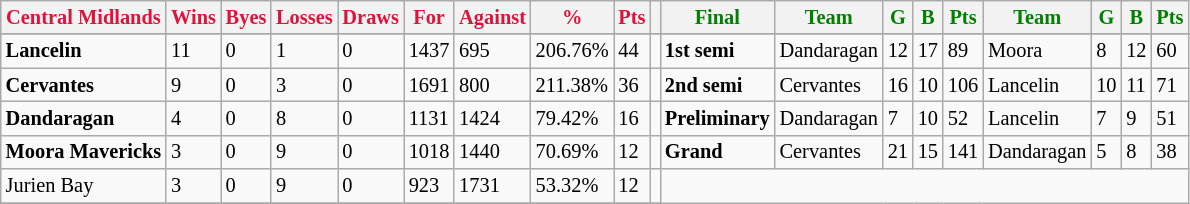<table style="font-size: 85%; text-align: left;" class="wikitable">
<tr>
<th style="color:crimson">Central Midlands</th>
<th style="color:crimson">Wins</th>
<th style="color:crimson">Byes</th>
<th style="color:crimson">Losses</th>
<th style="color:crimson">Draws</th>
<th style="color:crimson">For</th>
<th style="color:crimson">Against</th>
<th style="color:crimson">%</th>
<th style="color:crimson">Pts</th>
<th></th>
<th style="color:green">Final</th>
<th style="color:green">Team</th>
<th style="color:green">G</th>
<th style="color:green">B</th>
<th style="color:green">Pts</th>
<th style="color:green">Team</th>
<th style="color:green">G</th>
<th style="color:green">B</th>
<th style="color:green">Pts</th>
</tr>
<tr>
</tr>
<tr>
</tr>
<tr>
<td><strong>	Lancelin	</strong></td>
<td>11</td>
<td>0</td>
<td>1</td>
<td>0</td>
<td>1437</td>
<td>695</td>
<td>206.76%</td>
<td>44</td>
<td></td>
<td><strong>1st semi</strong></td>
<td>Dandaragan</td>
<td>12</td>
<td>17</td>
<td>89</td>
<td>Moora</td>
<td>8</td>
<td>12</td>
<td>60</td>
</tr>
<tr>
<td><strong>	Cervantes	</strong></td>
<td>9</td>
<td>0</td>
<td>3</td>
<td>0</td>
<td>1691</td>
<td>800</td>
<td>211.38%</td>
<td>36</td>
<td></td>
<td><strong>2nd semi</strong></td>
<td>Cervantes</td>
<td>16</td>
<td>10</td>
<td>106</td>
<td>Lancelin</td>
<td>10</td>
<td>11</td>
<td>71</td>
</tr>
<tr ||>
<td><strong>	Dandaragan	</strong></td>
<td>4</td>
<td>0</td>
<td>8</td>
<td>0</td>
<td>1131</td>
<td>1424</td>
<td>79.42%</td>
<td>16</td>
<td></td>
<td><strong>Preliminary</strong></td>
<td>Dandaragan</td>
<td>7</td>
<td>10</td>
<td>52</td>
<td>Lancelin</td>
<td>7</td>
<td>9</td>
<td>51</td>
</tr>
<tr>
<td><strong>	Moora Mavericks	</strong></td>
<td>3</td>
<td>0</td>
<td>9</td>
<td>0</td>
<td>1018</td>
<td>1440</td>
<td>70.69%</td>
<td>12</td>
<td></td>
<td><strong>Grand</strong></td>
<td>Cervantes</td>
<td>21</td>
<td>15</td>
<td>141</td>
<td>Dandaragan</td>
<td>5</td>
<td>8</td>
<td>38</td>
</tr>
<tr>
<td>Jurien Bay</td>
<td>3</td>
<td>0</td>
<td>9</td>
<td>0</td>
<td>923</td>
<td>1731</td>
<td>53.32%</td>
<td>12</td>
<td></td>
</tr>
<tr>
</tr>
</table>
